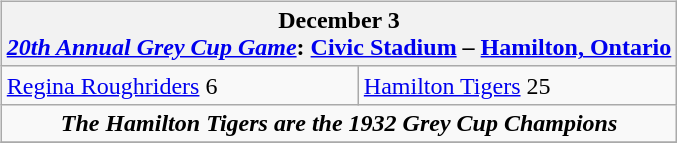<table cellspacing="10">
<tr>
<td valign="top"><br><table class="wikitable">
<tr>
<th bgcolor="#DDDDDD" colspan="4">December 3<br><a href='#'><em>20th Annual Grey Cup Game</em></a>: <a href='#'>Civic Stadium</a> – <a href='#'>Hamilton, Ontario</a></th>
</tr>
<tr>
<td><a href='#'>Regina Roughriders</a> 6</td>
<td><a href='#'>Hamilton Tigers</a> 25</td>
</tr>
<tr>
<td align="center" colspan="4"><strong><em>The Hamilton Tigers are the 1932 Grey Cup Champions</em></strong></td>
</tr>
<tr>
</tr>
</table>
</td>
</tr>
</table>
